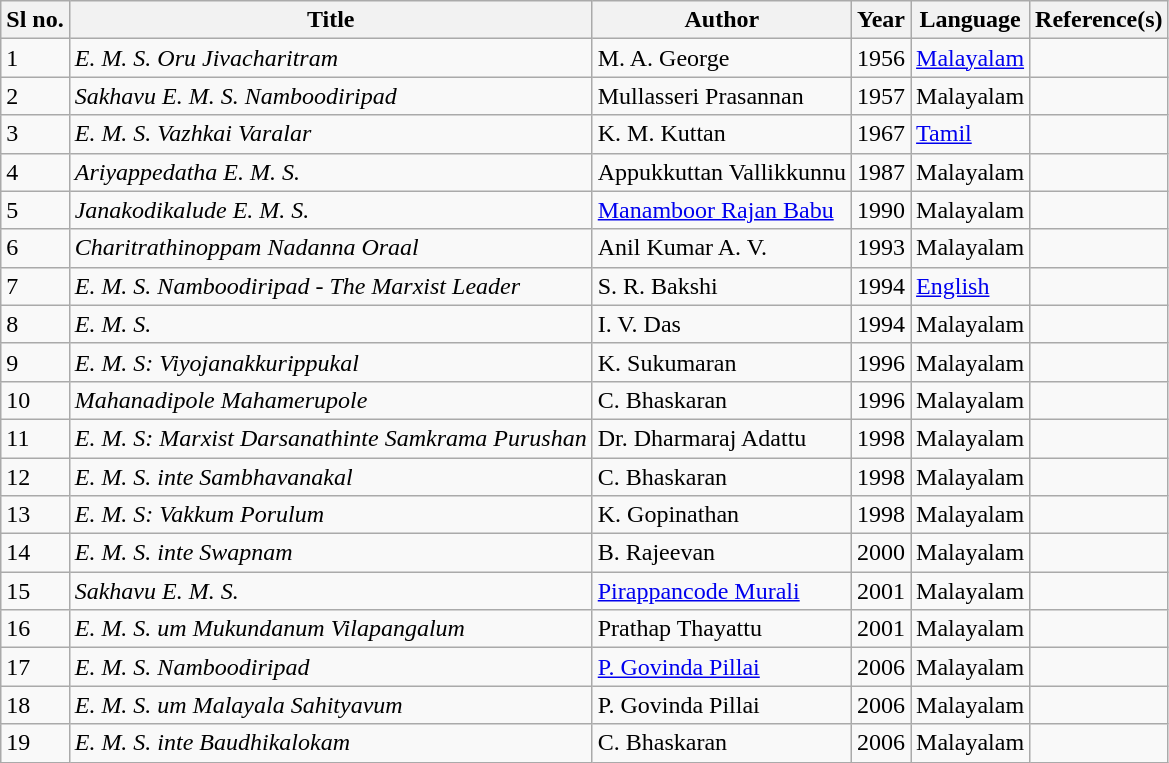<table class="wikitable sortable">
<tr>
<th>Sl no.</th>
<th>Title</th>
<th>Author</th>
<th>Year</th>
<th>Language</th>
<th>Reference(s)</th>
</tr>
<tr>
<td>1</td>
<td><em>E. M. S. Oru Jivacharitram</em></td>
<td>M. A. George</td>
<td>1956</td>
<td><a href='#'>Malayalam</a></td>
<td></td>
</tr>
<tr>
<td>2</td>
<td><em>Sakhavu E. M. S. Namboodiripad</em></td>
<td>Mullasseri Prasannan</td>
<td>1957</td>
<td>Malayalam</td>
<td></td>
</tr>
<tr>
<td>3</td>
<td><em>E. M. S. Vazhkai Varalar</em></td>
<td>K. M. Kuttan</td>
<td>1967</td>
<td><a href='#'>Tamil</a></td>
<td></td>
</tr>
<tr>
<td>4</td>
<td><em>Ariyappedatha E. M. S.</em></td>
<td>Appukkuttan Vallikkunnu</td>
<td>1987</td>
<td>Malayalam</td>
<td></td>
</tr>
<tr>
<td>5</td>
<td><em>Janakodikalude E. M. S.</em></td>
<td><a href='#'>Manamboor Rajan Babu</a></td>
<td>1990</td>
<td>Malayalam</td>
<td></td>
</tr>
<tr>
<td>6</td>
<td><em>Charitrathinoppam Nadanna Oraal</em></td>
<td>Anil Kumar A. V.</td>
<td>1993</td>
<td>Malayalam</td>
<td></td>
</tr>
<tr>
<td>7</td>
<td><em>E. M. S. Namboodiripad - The Marxist  Leader</em></td>
<td>S. R. Bakshi</td>
<td>1994</td>
<td><a href='#'>English</a></td>
<td></td>
</tr>
<tr>
<td>8</td>
<td><em>E. M. S.</em></td>
<td>I. V. Das</td>
<td>1994</td>
<td>Malayalam</td>
<td></td>
</tr>
<tr>
<td>9</td>
<td><em>E. M. S: Viyojanakkurippukal</em></td>
<td>K. Sukumaran</td>
<td>1996</td>
<td>Malayalam</td>
<td></td>
</tr>
<tr>
<td>10</td>
<td><em>Mahanadipole Mahamerupole</em></td>
<td>C. Bhaskaran</td>
<td>1996</td>
<td>Malayalam</td>
<td></td>
</tr>
<tr>
<td>11</td>
<td><em>E. M. S: Marxist Darsanathinte  Samkrama Purushan</em></td>
<td>Dr. Dharmaraj Adattu</td>
<td>1998</td>
<td>Malayalam</td>
<td></td>
</tr>
<tr>
<td>12</td>
<td><em>E. M. S. inte Sambhavanakal</em></td>
<td>C. Bhaskaran</td>
<td>1998</td>
<td>Malayalam</td>
<td></td>
</tr>
<tr>
<td>13</td>
<td><em>E. M. S: Vakkum Porulum</em></td>
<td>K. Gopinathan</td>
<td>1998</td>
<td>Malayalam</td>
<td></td>
</tr>
<tr>
<td>14</td>
<td><em>E. M. S. inte Swapnam</em></td>
<td>B. Rajeevan</td>
<td>2000</td>
<td>Malayalam</td>
<td></td>
</tr>
<tr>
<td>15</td>
<td><em>Sakhavu E. M. S.</em></td>
<td><a href='#'>Pirappancode Murali</a></td>
<td>2001</td>
<td>Malayalam</td>
<td></td>
</tr>
<tr>
<td>16</td>
<td><em>E. M. S. um Mukundanum Vilapangalum</em></td>
<td>Prathap Thayattu</td>
<td>2001</td>
<td>Malayalam</td>
<td></td>
</tr>
<tr>
<td>17</td>
<td><em>E. M. S. Namboodiripad</em></td>
<td><a href='#'>P. Govinda Pillai</a></td>
<td>2006</td>
<td>Malayalam</td>
<td></td>
</tr>
<tr>
<td>18</td>
<td><em>E. M. S. um Malayala Sahityavum</em></td>
<td>P. Govinda Pillai</td>
<td>2006</td>
<td>Malayalam</td>
<td></td>
</tr>
<tr>
<td>19</td>
<td><em>E. M. S. inte Baudhikalokam</em></td>
<td>C. Bhaskaran</td>
<td>2006</td>
<td>Malayalam</td>
</tr>
</table>
